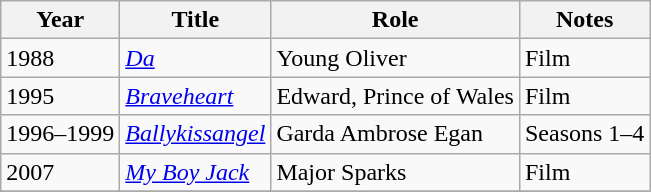<table class="wikitable">
<tr>
<th>Year</th>
<th>Title</th>
<th>Role</th>
<th>Notes</th>
</tr>
<tr>
<td>1988</td>
<td><em><a href='#'>Da</a></em></td>
<td>Young Oliver</td>
<td>Film</td>
</tr>
<tr>
<td>1995</td>
<td><em><a href='#'>Braveheart</a></em></td>
<td>Edward, Prince of Wales</td>
<td>Film</td>
</tr>
<tr>
<td>1996–1999</td>
<td><em><a href='#'>Ballykissangel</a></em></td>
<td>Garda Ambrose Egan</td>
<td>Seasons 1–4</td>
</tr>
<tr>
<td>2007</td>
<td><em><a href='#'>My Boy Jack</a></em></td>
<td>Major Sparks</td>
<td>Film</td>
</tr>
<tr>
</tr>
</table>
